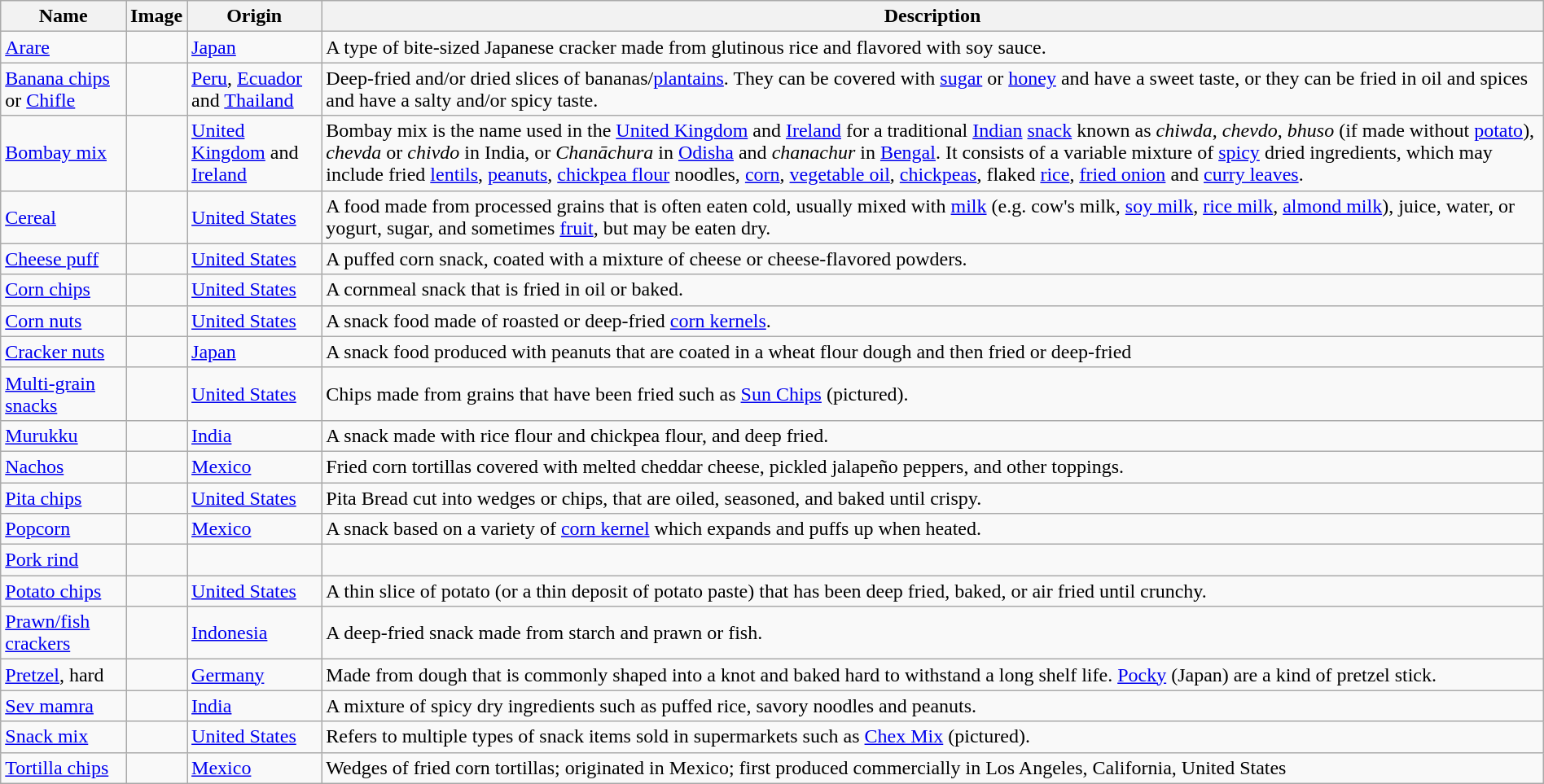<table class="wikitable sortable" width="100%">
<tr>
<th>Name</th>
<th class="unsortable">Image</th>
<th>Origin</th>
<th>Description</th>
</tr>
<tr>
<td><a href='#'>Arare</a></td>
<td></td>
<td><a href='#'>Japan</a></td>
<td>A type of bite-sized Japanese cracker made from glutinous rice and flavored with soy sauce.</td>
</tr>
<tr>
<td><a href='#'>Banana chips</a> or <a href='#'>Chifle</a></td>
<td></td>
<td><a href='#'>Peru</a>, <a href='#'>Ecuador</a> and <a href='#'>Thailand</a></td>
<td>Deep-fried and/or dried slices of bananas/<a href='#'>plantains</a>. They can be covered with <a href='#'>sugar</a> or <a href='#'>honey</a> and have a sweet taste, or they can be fried in oil and spices and have a salty and/or spicy taste.</td>
</tr>
<tr>
<td><a href='#'>Bombay mix</a></td>
<td></td>
<td><a href='#'>United Kingdom</a> and <a href='#'>Ireland</a></td>
<td>Bombay mix is the name used in the <a href='#'>United Kingdom</a> and <a href='#'>Ireland</a> for a traditional <a href='#'>Indian</a> <a href='#'>snack</a> known as <em>chiwda</em>, <em>chevdo</em>, <em>bhuso</em> (if made without <a href='#'>potato</a>), <em>chevda</em> or <em>chivdo</em> in India, or <em>Chanāchura</em> in <a href='#'>Odisha</a> and <em>chanachur</em> in <a href='#'>Bengal</a>. It consists of a variable mixture of <a href='#'>spicy</a> dried ingredients, which may include fried <a href='#'>lentils</a>, <a href='#'>peanuts</a>, <a href='#'>chickpea flour</a> noodles, <a href='#'>corn</a>, <a href='#'>vegetable oil</a>, <a href='#'>chickpeas</a>, flaked <a href='#'>rice</a>, <a href='#'>fried onion</a> and <a href='#'>curry leaves</a>.</td>
</tr>
<tr>
<td><a href='#'>Cereal</a></td>
<td></td>
<td><a href='#'>United States</a></td>
<td>A food made from processed grains that is often eaten cold, usually mixed with <a href='#'>milk</a> (e.g. cow's milk, <a href='#'>soy milk</a>, <a href='#'>rice milk</a>, <a href='#'>almond milk</a>), juice, water, or yogurt, sugar, and sometimes <a href='#'>fruit</a>, but may be eaten dry.</td>
</tr>
<tr>
<td><a href='#'>Cheese puff</a></td>
<td></td>
<td><a href='#'>United States</a></td>
<td>A puffed corn snack, coated with a mixture of cheese or cheese-flavored powders.</td>
</tr>
<tr>
<td><a href='#'>Corn chips</a></td>
<td></td>
<td><a href='#'>United States</a></td>
<td>A cornmeal snack that is fried in oil or baked.</td>
</tr>
<tr>
<td><a href='#'>Corn nuts</a></td>
<td></td>
<td><a href='#'>United States</a></td>
<td>A snack food made of roasted or deep-fried <a href='#'>corn kernels</a>.</td>
</tr>
<tr>
<td><a href='#'>Cracker nuts</a></td>
<td></td>
<td><a href='#'>Japan</a></td>
<td>A snack food produced with peanuts that are coated in a wheat flour dough and then fried or deep-fried</td>
</tr>
<tr>
<td><a href='#'>Multi-grain snacks</a></td>
<td></td>
<td><a href='#'>United States</a></td>
<td>Chips made from grains that have been fried such as <a href='#'>Sun Chips</a> (pictured).</td>
</tr>
<tr>
<td><a href='#'>Murukku</a></td>
<td></td>
<td><a href='#'>India</a></td>
<td>A snack made with rice flour and chickpea flour, and deep fried.</td>
</tr>
<tr>
<td><a href='#'>Nachos</a></td>
<td></td>
<td><a href='#'>Mexico</a></td>
<td>Fried corn tortillas covered with melted cheddar cheese, pickled jalapeño peppers, and other toppings.</td>
</tr>
<tr>
<td><a href='#'>Pita chips</a></td>
<td></td>
<td><a href='#'>United States</a></td>
<td>Pita Bread cut into wedges or chips, that are oiled, seasoned, and baked until crispy.</td>
</tr>
<tr>
<td><a href='#'>Popcorn</a></td>
<td></td>
<td><a href='#'>Mexico</a></td>
<td>A snack based on a variety of <a href='#'>corn kernel</a> which expands and puffs up when heated.</td>
</tr>
<tr>
<td><a href='#'>Pork rind</a></td>
<td></td>
<td></td>
<td></td>
</tr>
<tr>
<td><a href='#'>Potato chips</a></td>
<td></td>
<td><a href='#'>United States</a></td>
<td>A thin slice of potato (or a thin deposit of potato paste) that has been deep fried, baked, or air fried until crunchy.</td>
</tr>
<tr>
<td><a href='#'>Prawn/fish crackers</a></td>
<td></td>
<td><a href='#'>Indonesia</a></td>
<td>A deep-fried snack made from starch and prawn or fish.</td>
</tr>
<tr>
<td><a href='#'>Pretzel</a>, hard </td>
<td></td>
<td><a href='#'>Germany</a></td>
<td>Made from dough that is commonly shaped into a knot and baked hard to withstand a long shelf life. <a href='#'>Pocky</a> (Japan) are a kind of pretzel stick.</td>
</tr>
<tr>
<td><a href='#'>Sev mamra</a></td>
<td></td>
<td><a href='#'>India</a></td>
<td>A mixture of spicy dry ingredients such as puffed rice, savory noodles and peanuts.</td>
</tr>
<tr>
<td><a href='#'>Snack mix</a></td>
<td></td>
<td><a href='#'>United States</a></td>
<td>Refers to multiple types of snack items sold in supermarkets such as <a href='#'>Chex Mix</a> (pictured).</td>
</tr>
<tr>
<td><a href='#'>Tortilla chips</a></td>
<td></td>
<td><a href='#'>Mexico</a></td>
<td>Wedges of fried corn tortillas; originated in Mexico; first produced commercially in Los Angeles, California, United States</td>
</tr>
</table>
